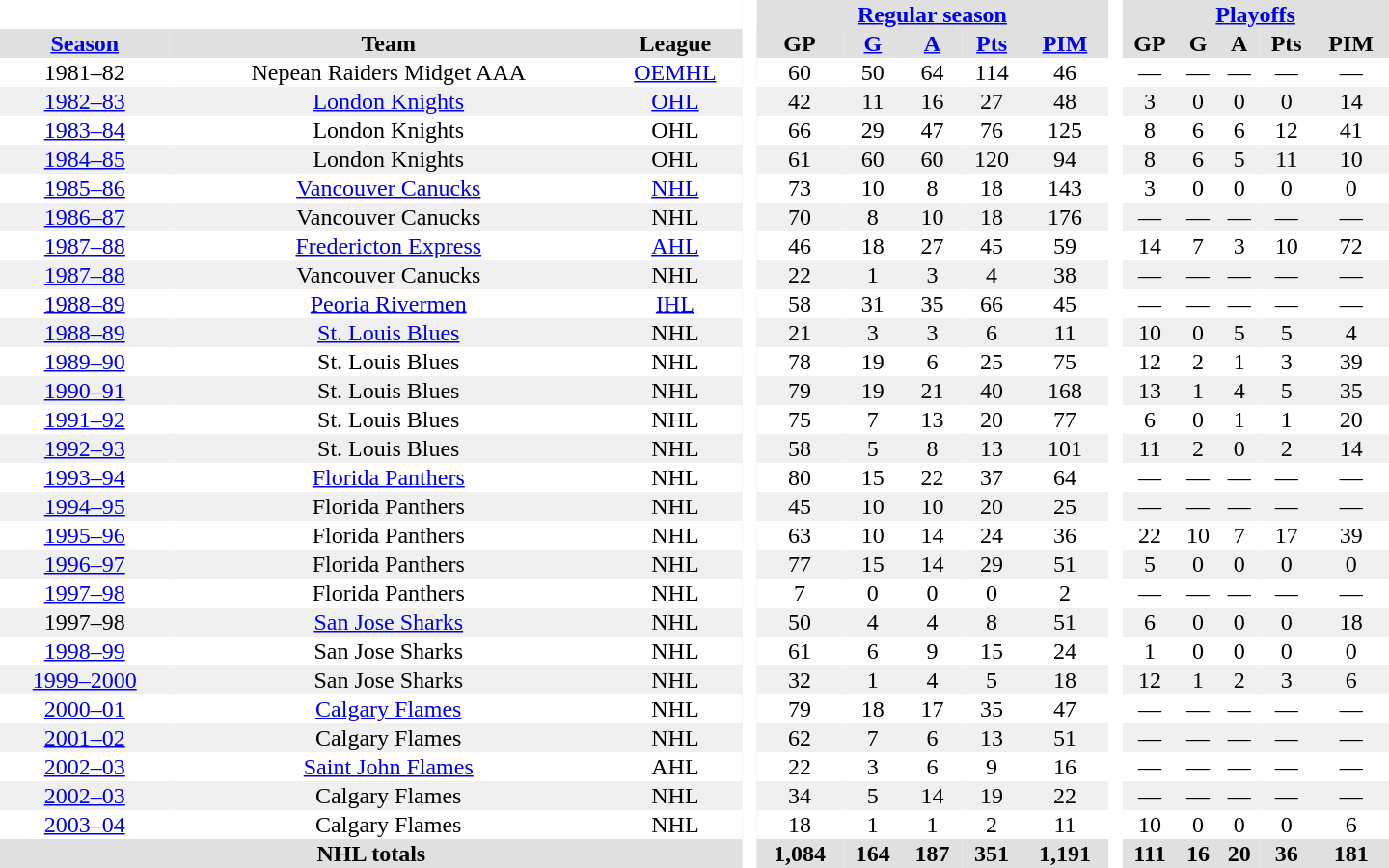<table border="0" cellpadding="1" cellspacing="0" ID="Table3" style="text-align:center; width:60em">
<tr bgcolor="#e0e0e0">
<th colspan="3"  bgcolor="#ffffff"> </th>
<th rowspan="99" bgcolor="#ffffff"> </th>
<th colspan="5"><a href='#'>Regular season</a></th>
<th rowspan="99" bgcolor="#ffffff"> </th>
<th colspan="5"><a href='#'>Playoffs</a></th>
</tr>
<tr bgcolor="#e0e0e0">
<th><a href='#'>Season</a></th>
<th>Team</th>
<th>League</th>
<th>GP</th>
<th><a href='#'>G</a></th>
<th><a href='#'>A</a></th>
<th><a href='#'>Pts</a></th>
<th><a href='#'>PIM</a></th>
<th>GP</th>
<th>G</th>
<th>A</th>
<th>Pts</th>
<th>PIM</th>
</tr>
<tr>
<td>1981–82</td>
<td>Nepean Raiders Midget AAA</td>
<td><a href='#'>OEMHL</a></td>
<td>60</td>
<td>50</td>
<td>64</td>
<td>114</td>
<td>46</td>
<td>—</td>
<td>—</td>
<td>—</td>
<td>—</td>
<td>—</td>
</tr>
<tr bgcolor="#f0f0f0">
<td><a href='#'>1982–83</a></td>
<td><a href='#'>London Knights</a></td>
<td><a href='#'>OHL</a></td>
<td>42</td>
<td>11</td>
<td>16</td>
<td>27</td>
<td>48</td>
<td>3</td>
<td>0</td>
<td>0</td>
<td>0</td>
<td>14</td>
</tr>
<tr>
<td><a href='#'>1983–84</a></td>
<td>London Knights</td>
<td>OHL</td>
<td>66</td>
<td>29</td>
<td>47</td>
<td>76</td>
<td>125</td>
<td>8</td>
<td>6</td>
<td>6</td>
<td>12</td>
<td>41</td>
</tr>
<tr bgcolor="#f0f0f0">
<td><a href='#'>1984–85</a></td>
<td>London Knights</td>
<td>OHL</td>
<td>61</td>
<td>60</td>
<td>60</td>
<td>120</td>
<td>94</td>
<td>8</td>
<td>6</td>
<td>5</td>
<td>11</td>
<td>10</td>
</tr>
<tr>
<td><a href='#'>1985–86</a></td>
<td><a href='#'>Vancouver Canucks</a></td>
<td><a href='#'>NHL</a></td>
<td>73</td>
<td>10</td>
<td>8</td>
<td>18</td>
<td>143</td>
<td>3</td>
<td>0</td>
<td>0</td>
<td>0</td>
<td>0</td>
</tr>
<tr bgcolor="#f0f0f0">
<td><a href='#'>1986–87</a></td>
<td>Vancouver Canucks</td>
<td>NHL</td>
<td>70</td>
<td>8</td>
<td>10</td>
<td>18</td>
<td>176</td>
<td>—</td>
<td>—</td>
<td>—</td>
<td>—</td>
<td>—</td>
</tr>
<tr>
<td><a href='#'>1987–88</a></td>
<td><a href='#'>Fredericton Express</a></td>
<td><a href='#'>AHL</a></td>
<td>46</td>
<td>18</td>
<td>27</td>
<td>45</td>
<td>59</td>
<td>14</td>
<td>7</td>
<td>3</td>
<td>10</td>
<td>72</td>
</tr>
<tr bgcolor="#f0f0f0">
<td><a href='#'>1987–88</a></td>
<td>Vancouver Canucks</td>
<td>NHL</td>
<td>22</td>
<td>1</td>
<td>3</td>
<td>4</td>
<td>38</td>
<td>—</td>
<td>—</td>
<td>—</td>
<td>—</td>
<td>—</td>
</tr>
<tr>
<td><a href='#'>1988–89</a></td>
<td><a href='#'>Peoria Rivermen</a></td>
<td><a href='#'>IHL</a></td>
<td>58</td>
<td>31</td>
<td>35</td>
<td>66</td>
<td>45</td>
<td>—</td>
<td>—</td>
<td>—</td>
<td>—</td>
<td>—</td>
</tr>
<tr bgcolor="#f0f0f0">
<td><a href='#'>1988–89</a></td>
<td><a href='#'>St. Louis Blues</a></td>
<td>NHL</td>
<td>21</td>
<td>3</td>
<td>3</td>
<td>6</td>
<td>11</td>
<td>10</td>
<td>0</td>
<td>5</td>
<td>5</td>
<td>4</td>
</tr>
<tr>
<td><a href='#'>1989–90</a></td>
<td>St. Louis Blues</td>
<td>NHL</td>
<td>78</td>
<td>19</td>
<td>6</td>
<td>25</td>
<td>75</td>
<td>12</td>
<td>2</td>
<td>1</td>
<td>3</td>
<td>39</td>
</tr>
<tr bgcolor="#f0f0f0">
<td><a href='#'>1990–91</a></td>
<td>St. Louis Blues</td>
<td>NHL</td>
<td>79</td>
<td>19</td>
<td>21</td>
<td>40</td>
<td>168</td>
<td>13</td>
<td>1</td>
<td>4</td>
<td>5</td>
<td>35</td>
</tr>
<tr>
<td><a href='#'>1991–92</a></td>
<td>St. Louis Blues</td>
<td>NHL</td>
<td>75</td>
<td>7</td>
<td>13</td>
<td>20</td>
<td>77</td>
<td>6</td>
<td>0</td>
<td>1</td>
<td>1</td>
<td>20</td>
</tr>
<tr bgcolor="#f0f0f0">
<td><a href='#'>1992–93</a></td>
<td>St. Louis Blues</td>
<td>NHL</td>
<td>58</td>
<td>5</td>
<td>8</td>
<td>13</td>
<td>101</td>
<td>11</td>
<td>2</td>
<td>0</td>
<td>2</td>
<td>14</td>
</tr>
<tr>
<td><a href='#'>1993–94</a></td>
<td><a href='#'>Florida Panthers</a></td>
<td>NHL</td>
<td>80</td>
<td>15</td>
<td>22</td>
<td>37</td>
<td>64</td>
<td>—</td>
<td>—</td>
<td>—</td>
<td>—</td>
<td>—</td>
</tr>
<tr bgcolor="#f0f0f0">
<td><a href='#'>1994–95</a></td>
<td>Florida Panthers</td>
<td>NHL</td>
<td>45</td>
<td>10</td>
<td>10</td>
<td>20</td>
<td>25</td>
<td>—</td>
<td>—</td>
<td>—</td>
<td>—</td>
<td>—</td>
</tr>
<tr>
<td><a href='#'>1995–96</a></td>
<td>Florida Panthers</td>
<td>NHL</td>
<td>63</td>
<td>10</td>
<td>14</td>
<td>24</td>
<td>36</td>
<td>22</td>
<td>10</td>
<td>7</td>
<td>17</td>
<td>39</td>
</tr>
<tr bgcolor="#f0f0f0">
<td><a href='#'>1996–97</a></td>
<td>Florida Panthers</td>
<td>NHL</td>
<td>77</td>
<td>15</td>
<td>14</td>
<td>29</td>
<td>51</td>
<td>5</td>
<td>0</td>
<td>0</td>
<td>0</td>
<td>0</td>
</tr>
<tr>
<td><a href='#'>1997–98</a></td>
<td>Florida Panthers</td>
<td>NHL</td>
<td>7</td>
<td>0</td>
<td>0</td>
<td>0</td>
<td>2</td>
<td>—</td>
<td>—</td>
<td>—</td>
<td>—</td>
<td>—</td>
</tr>
<tr bgcolor="#f0f0f0">
<td>1997–98</td>
<td><a href='#'>San Jose Sharks</a></td>
<td>NHL</td>
<td>50</td>
<td>4</td>
<td>4</td>
<td>8</td>
<td>51</td>
<td>6</td>
<td>0</td>
<td>0</td>
<td>0</td>
<td>18</td>
</tr>
<tr>
<td><a href='#'>1998–99</a></td>
<td>San Jose Sharks</td>
<td>NHL</td>
<td>61</td>
<td>6</td>
<td>9</td>
<td>15</td>
<td>24</td>
<td>1</td>
<td>0</td>
<td>0</td>
<td>0</td>
<td>0</td>
</tr>
<tr bgcolor="#f0f0f0">
<td><a href='#'>1999–2000</a></td>
<td>San Jose Sharks</td>
<td>NHL</td>
<td>32</td>
<td>1</td>
<td>4</td>
<td>5</td>
<td>18</td>
<td>12</td>
<td>1</td>
<td>2</td>
<td>3</td>
<td>6</td>
</tr>
<tr>
<td><a href='#'>2000–01</a></td>
<td><a href='#'>Calgary Flames</a></td>
<td>NHL</td>
<td>79</td>
<td>18</td>
<td>17</td>
<td>35</td>
<td>47</td>
<td>—</td>
<td>—</td>
<td>—</td>
<td>—</td>
<td>—</td>
</tr>
<tr bgcolor="#f0f0f0">
<td><a href='#'>2001–02</a></td>
<td>Calgary Flames</td>
<td>NHL</td>
<td>62</td>
<td>7</td>
<td>6</td>
<td>13</td>
<td>51</td>
<td>—</td>
<td>—</td>
<td>—</td>
<td>—</td>
<td>—</td>
</tr>
<tr>
<td><a href='#'>2002–03</a></td>
<td><a href='#'>Saint John Flames</a></td>
<td>AHL</td>
<td>22</td>
<td>3</td>
<td>6</td>
<td>9</td>
<td>16</td>
<td>—</td>
<td>—</td>
<td>—</td>
<td>—</td>
<td>—</td>
</tr>
<tr bgcolor="#f0f0f0">
<td><a href='#'>2002–03</a></td>
<td>Calgary Flames</td>
<td>NHL</td>
<td>34</td>
<td>5</td>
<td>14</td>
<td>19</td>
<td>22</td>
<td>—</td>
<td>—</td>
<td>—</td>
<td>—</td>
<td>—</td>
</tr>
<tr>
<td><a href='#'>2003–04</a></td>
<td>Calgary Flames</td>
<td>NHL</td>
<td>18</td>
<td>1</td>
<td>1</td>
<td>2</td>
<td>11</td>
<td>10</td>
<td>0</td>
<td>0</td>
<td>0</td>
<td>6</td>
</tr>
<tr bgcolor="#e0e0e0">
<th colspan="3">NHL totals</th>
<th>1,084</th>
<th>164</th>
<th>187</th>
<th>351</th>
<th>1,191</th>
<th>111</th>
<th>16</th>
<th>20</th>
<th>36</th>
<th>181</th>
</tr>
</table>
